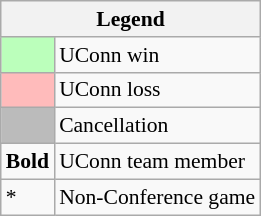<table class="wikitable" style="font-size:90%">
<tr>
<th colspan=2>Legend</th>
</tr>
<tr>
<td style="background:#bfb;"> </td>
<td>UConn win</td>
</tr>
<tr>
<td style="background:#fbb;"> </td>
<td>UConn loss</td>
</tr>
<tr>
<td style="background:#bbb;"> </td>
<td>Cancellation</td>
</tr>
<tr>
<td><strong>Bold</strong></td>
<td>UConn team member</td>
</tr>
<tr>
<td>*</td>
<td>Non-Conference game</td>
</tr>
</table>
